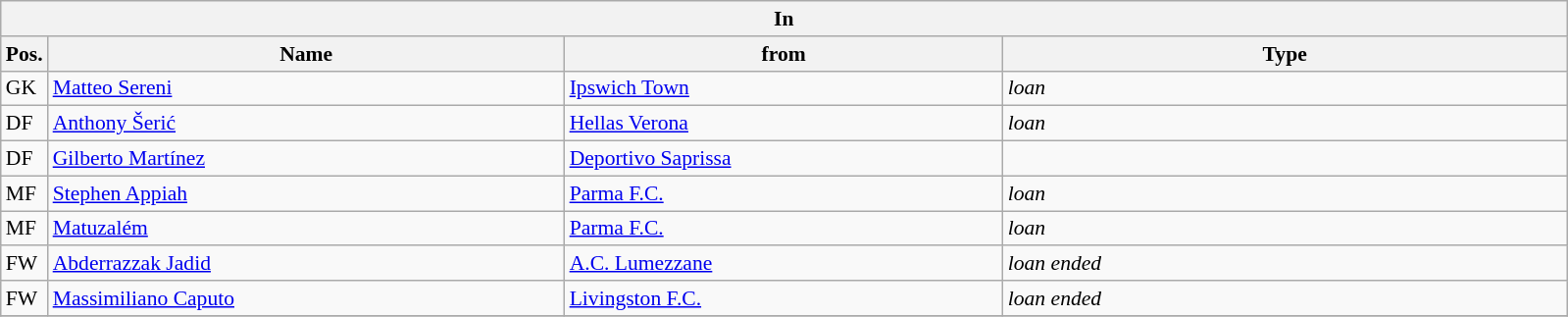<table class="wikitable" style="font-size:90%;">
<tr>
<th colspan="4">In</th>
</tr>
<tr>
<th width=3%>Pos.</th>
<th width=33%>Name</th>
<th width=28%>from</th>
<th width=36%>Type</th>
</tr>
<tr>
<td>GK</td>
<td><a href='#'>Matteo Sereni</a></td>
<td><a href='#'>Ipswich Town</a></td>
<td><em>loan</em></td>
</tr>
<tr>
<td>DF</td>
<td><a href='#'>Anthony Šerić</a></td>
<td><a href='#'>Hellas Verona</a></td>
<td><em>loan</em></td>
</tr>
<tr>
<td>DF</td>
<td><a href='#'>Gilberto Martínez</a></td>
<td><a href='#'>Deportivo Saprissa</a></td>
<td></td>
</tr>
<tr>
<td>MF</td>
<td><a href='#'>Stephen Appiah</a></td>
<td><a href='#'>Parma F.C.</a></td>
<td><em>loan</em></td>
</tr>
<tr>
<td>MF</td>
<td><a href='#'>Matuzalém</a></td>
<td><a href='#'>Parma F.C.</a></td>
<td><em>loan</em></td>
</tr>
<tr>
<td>FW</td>
<td><a href='#'>Abderrazzak Jadid</a></td>
<td><a href='#'>A.C. Lumezzane</a></td>
<td><em>loan ended</em></td>
</tr>
<tr>
<td>FW</td>
<td><a href='#'>Massimiliano Caputo</a></td>
<td><a href='#'>Livingston F.C.</a></td>
<td><em>loan ended</em></td>
</tr>
<tr>
</tr>
</table>
